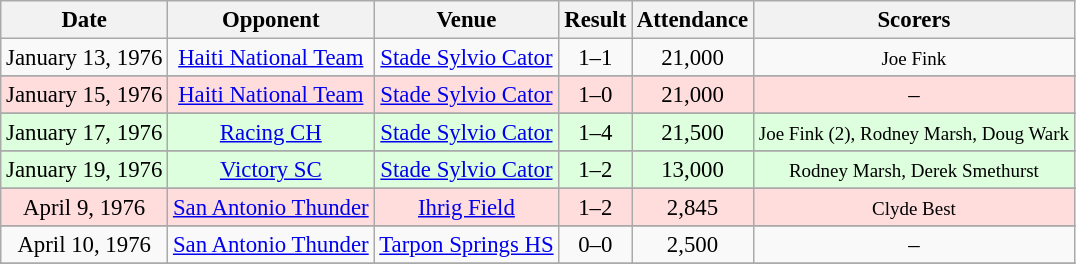<table class="wikitable" style="font-size:95%; text-align:center">
<tr>
<th>Date</th>
<th>Opponent</th>
<th>Venue</th>
<th>Result</th>
<th>Attendance</th>
<th>Scorers</th>
</tr>
<tr bgcolor=>
<td>January 13, 1976</td>
<td>  <a href='#'>Haiti National Team</a></td>
<td><a href='#'>Stade Sylvio Cator</a></td>
<td>1–1</td>
<td>21,000</td>
<td><small>Joe Fink</small></td>
</tr>
<tr>
</tr>
<tr bgcolor="#ffdddd">
<td>January 15, 1976</td>
<td>  <a href='#'>Haiti National Team</a></td>
<td><a href='#'>Stade Sylvio Cator</a></td>
<td>1–0</td>
<td>21,000</td>
<td>–</td>
</tr>
<tr>
</tr>
<tr bgcolor="ddffdd">
<td>January 17, 1976</td>
<td>  <a href='#'>Racing CH</a></td>
<td><a href='#'>Stade Sylvio Cator</a></td>
<td>1–4</td>
<td>21,500</td>
<td><small>Joe Fink (2), Rodney Marsh, Doug Wark</small></td>
</tr>
<tr>
</tr>
<tr bgcolor="ddffdd">
<td>January 19, 1976</td>
<td>  <a href='#'>Victory SC</a></td>
<td><a href='#'>Stade Sylvio Cator</a></td>
<td>1–2</td>
<td>13,000</td>
<td><small>Rodney Marsh, Derek Smethurst</small></td>
</tr>
<tr>
</tr>
<tr bgcolor="#ffdddd">
<td>April 9, 1976</td>
<td>  <a href='#'>San Antonio Thunder</a></td>
<td><a href='#'>Ihrig Field</a></td>
<td>1–2</td>
<td>2,845</td>
<td><small>Clyde Best</small></td>
</tr>
<tr>
</tr>
<tr bgcolor=>
<td>April 10, 1976</td>
<td>  <a href='#'>San Antonio Thunder</a></td>
<td><a href='#'>Tarpon Springs HS</a></td>
<td>0–0</td>
<td>2,500</td>
<td>–</td>
</tr>
<tr>
</tr>
</table>
